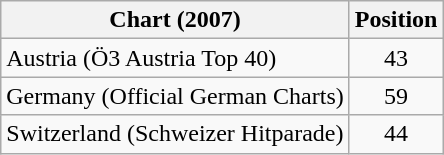<table class="wikitable sortable">
<tr>
<th>Chart (2007)</th>
<th>Position</th>
</tr>
<tr>
<td>Austria (Ö3 Austria Top 40)</td>
<td align="center">43</td>
</tr>
<tr>
<td>Germany (Official German Charts)</td>
<td align="center">59</td>
</tr>
<tr>
<td>Switzerland (Schweizer Hitparade)</td>
<td align="center">44</td>
</tr>
</table>
